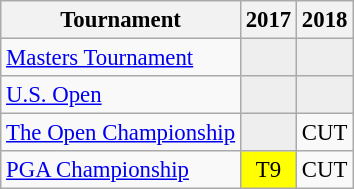<table class="wikitable" style="font-size:95%;text-align:center;">
<tr>
<th>Tournament</th>
<th>2017</th>
<th>2018</th>
</tr>
<tr>
<td align=left><a href='#'>Masters Tournament</a></td>
<td style="background:#eeeeee;"></td>
<td style="background:#eeeeee;"></td>
</tr>
<tr>
<td align=left><a href='#'>U.S. Open</a></td>
<td style="background:#eeeeee;"></td>
<td style="background:#eeeeee;"></td>
</tr>
<tr>
<td align=left><a href='#'>The Open Championship</a></td>
<td style="background:#eeeeee;"></td>
<td>CUT</td>
</tr>
<tr>
<td align=left><a href='#'>PGA Championship</a></td>
<td style="background:yellow;">T9</td>
<td>CUT</td>
</tr>
</table>
